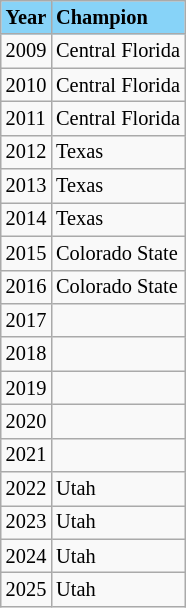<table class="wikitable" style="font-size:85%;">
<tr ! style="background-color: #87D3F8;">
<td><strong>Year</strong></td>
<td><strong>Champion</strong></td>
</tr>
<tr --->
<td>2009</td>
<td>Central Florida</td>
</tr>
<tr --->
<td>2010</td>
<td>Central Florida</td>
</tr>
<tr --->
<td>2011</td>
<td>Central Florida</td>
</tr>
<tr --->
<td>2012</td>
<td>Texas</td>
</tr>
<tr --->
<td>2013</td>
<td>Texas</td>
</tr>
<tr --->
<td>2014</td>
<td>Texas</td>
</tr>
<tr --->
<td>2015</td>
<td>Colorado State</td>
</tr>
<tr --->
<td>2016</td>
<td>Colorado State</td>
</tr>
<tr --->
<td>2017</td>
<td></td>
</tr>
<tr --->
<td>2018</td>
<td></td>
</tr>
<tr --->
<td>2019</td>
<td></td>
</tr>
<tr --->
<td>2020</td>
<td></td>
</tr>
<tr --->
<td>2021</td>
<td></td>
</tr>
<tr --->
<td>2022</td>
<td>Utah</td>
</tr>
<tr --->
<td>2023</td>
<td>Utah</td>
</tr>
<tr --->
<td>2024</td>
<td>Utah</td>
</tr>
<tr --->
<td>2025</td>
<td>Utah</td>
</tr>
</table>
